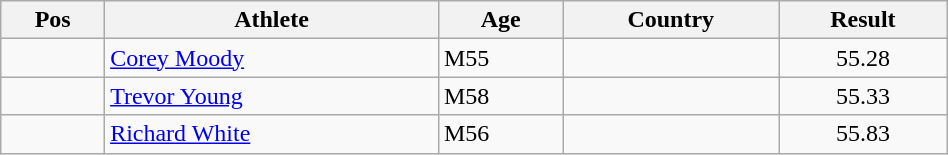<table class="wikitable"  style="text-align:center; width:50%;">
<tr>
<th>Pos</th>
<th>Athlete</th>
<th>Age</th>
<th>Country</th>
<th>Result</th>
</tr>
<tr>
<td align=center></td>
<td align=left><a href='#'>Corey Moody</a></td>
<td align=left>M55</td>
<td align=left></td>
<td>55.28</td>
</tr>
<tr>
<td align=center></td>
<td align=left><a href='#'>Trevor Young</a></td>
<td align=left>M58</td>
<td align=left></td>
<td>55.33</td>
</tr>
<tr>
<td align=center></td>
<td align=left><a href='#'>Richard White</a></td>
<td align=left>M56</td>
<td align=left></td>
<td>55.83</td>
</tr>
</table>
